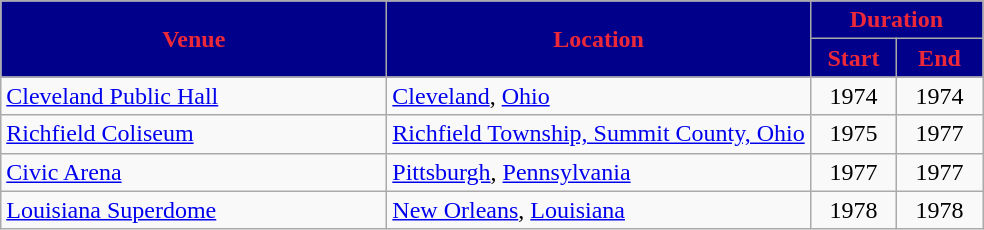<table class="wikitable" style="text-align:left">
<tr>
<th style="background:#00008B; color:#ED2939" rowspan="2" width="250px">Venue</th>
<th style="background:#00008B; color:#ED2939" rowspan="2" width="275px">Location</th>
<th style="background:#00008B; color:#ED2939" colspan="2">Duration</th>
</tr>
<tr>
<th style="background:#00008B; color:#ED2939" width="50px">Start</th>
<th style="background:#00008B; color:#ED2939" width="50px">End</th>
</tr>
<tr>
<td><a href='#'>Cleveland Public Hall</a></td>
<td><a href='#'>Cleveland</a>, <a href='#'>Ohio</a></td>
<td align="center">1974</td>
<td align="center">1974</td>
</tr>
<tr>
<td><a href='#'>Richfield Coliseum</a></td>
<td><a href='#'>Richfield Township, Summit County, Ohio</a></td>
<td align="center">1975</td>
<td align="center">1977</td>
</tr>
<tr>
<td><a href='#'>Civic Arena</a></td>
<td><a href='#'>Pittsburgh</a>, <a href='#'>Pennsylvania</a></td>
<td align="center">1977</td>
<td align="center">1977</td>
</tr>
<tr>
<td><a href='#'>Louisiana Superdome</a></td>
<td><a href='#'>New Orleans</a>, <a href='#'>Louisiana</a></td>
<td align="center">1978</td>
<td align="center">1978</td>
</tr>
</table>
